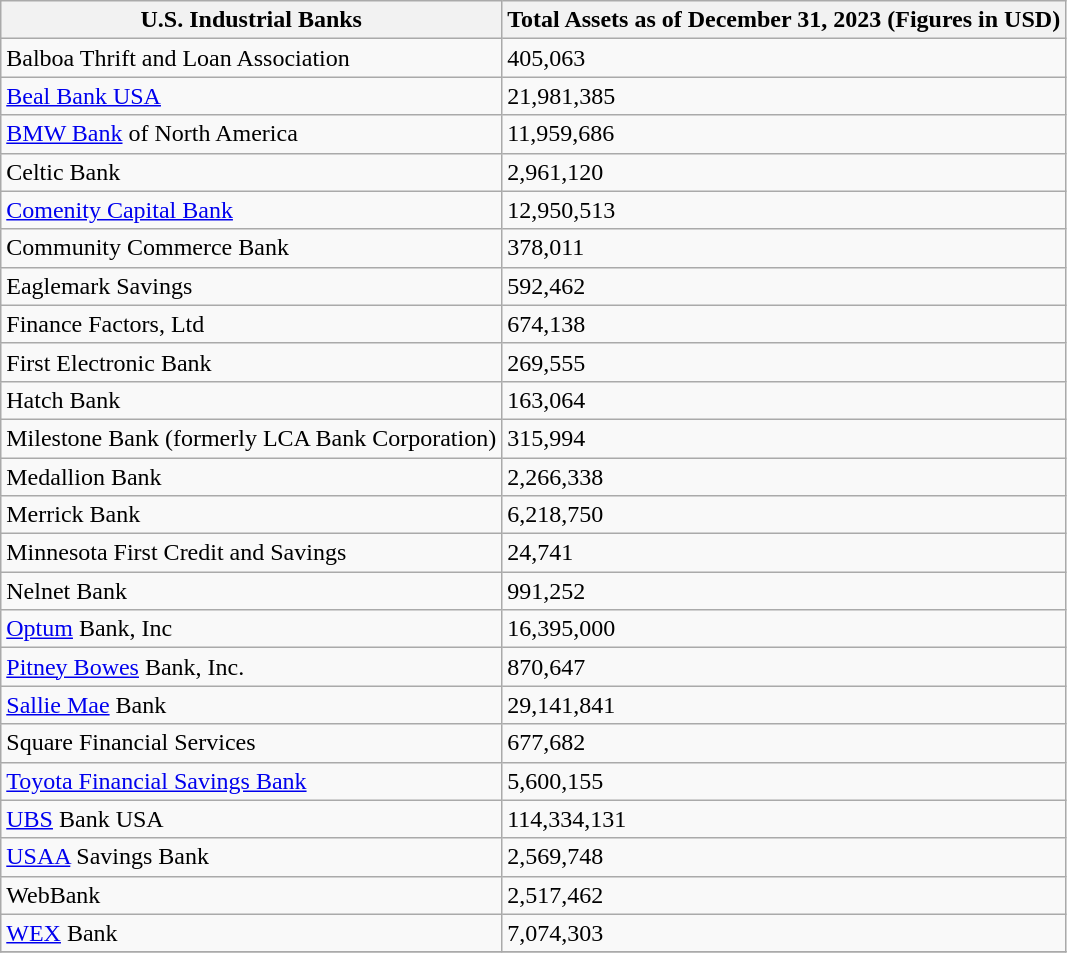<table class="wikitable sortable">
<tr>
<th>U.S. Industrial Banks</th>
<th>Total Assets as of December 31, 2023 (Figures in USD)</th>
</tr>
<tr>
<td>Balboa Thrift and Loan Association</td>
<td>405,063</td>
</tr>
<tr>
<td><a href='#'>Beal Bank USA</a></td>
<td>21,981,385</td>
</tr>
<tr>
<td><a href='#'>BMW Bank</a> of North America</td>
<td>11,959,686</td>
</tr>
<tr>
<td>Celtic Bank</td>
<td>2,961,120</td>
</tr>
<tr>
<td><a href='#'>Comenity Capital Bank</a></td>
<td>12,950,513</td>
</tr>
<tr>
<td>Community Commerce Bank</td>
<td>378,011</td>
</tr>
<tr>
<td>Eaglemark Savings</td>
<td>592,462</td>
</tr>
<tr>
<td>Finance Factors, Ltd</td>
<td>674,138</td>
</tr>
<tr>
<td>First Electronic Bank</td>
<td>269,555</td>
</tr>
<tr>
<td>Hatch Bank</td>
<td>163,064</td>
</tr>
<tr>
<td>Milestone Bank (formerly LCA Bank Corporation)</td>
<td>315,994</td>
</tr>
<tr>
<td>Medallion Bank</td>
<td>2,266,338</td>
</tr>
<tr>
<td>Merrick Bank</td>
<td>6,218,750</td>
</tr>
<tr>
<td>Minnesota First Credit and Savings</td>
<td>24,741</td>
</tr>
<tr>
<td>Nelnet Bank</td>
<td>991,252</td>
</tr>
<tr>
<td><a href='#'>Optum</a> Bank, Inc</td>
<td>16,395,000</td>
</tr>
<tr>
<td><a href='#'>Pitney Bowes</a> Bank, Inc.</td>
<td>870,647</td>
</tr>
<tr>
<td><a href='#'>Sallie Mae</a> Bank</td>
<td>29,141,841</td>
</tr>
<tr>
<td>Square Financial Services</td>
<td>677,682</td>
</tr>
<tr>
<td><a href='#'>Toyota Financial Savings Bank</a></td>
<td>5,600,155</td>
</tr>
<tr>
<td><a href='#'>UBS</a> Bank USA</td>
<td>114,334,131</td>
</tr>
<tr>
<td><a href='#'>USAA</a> Savings Bank</td>
<td>2,569,748</td>
</tr>
<tr>
<td>WebBank</td>
<td>2,517,462</td>
</tr>
<tr>
<td><a href='#'>WEX</a> Bank</td>
<td>7,074,303</td>
</tr>
<tr>
</tr>
</table>
